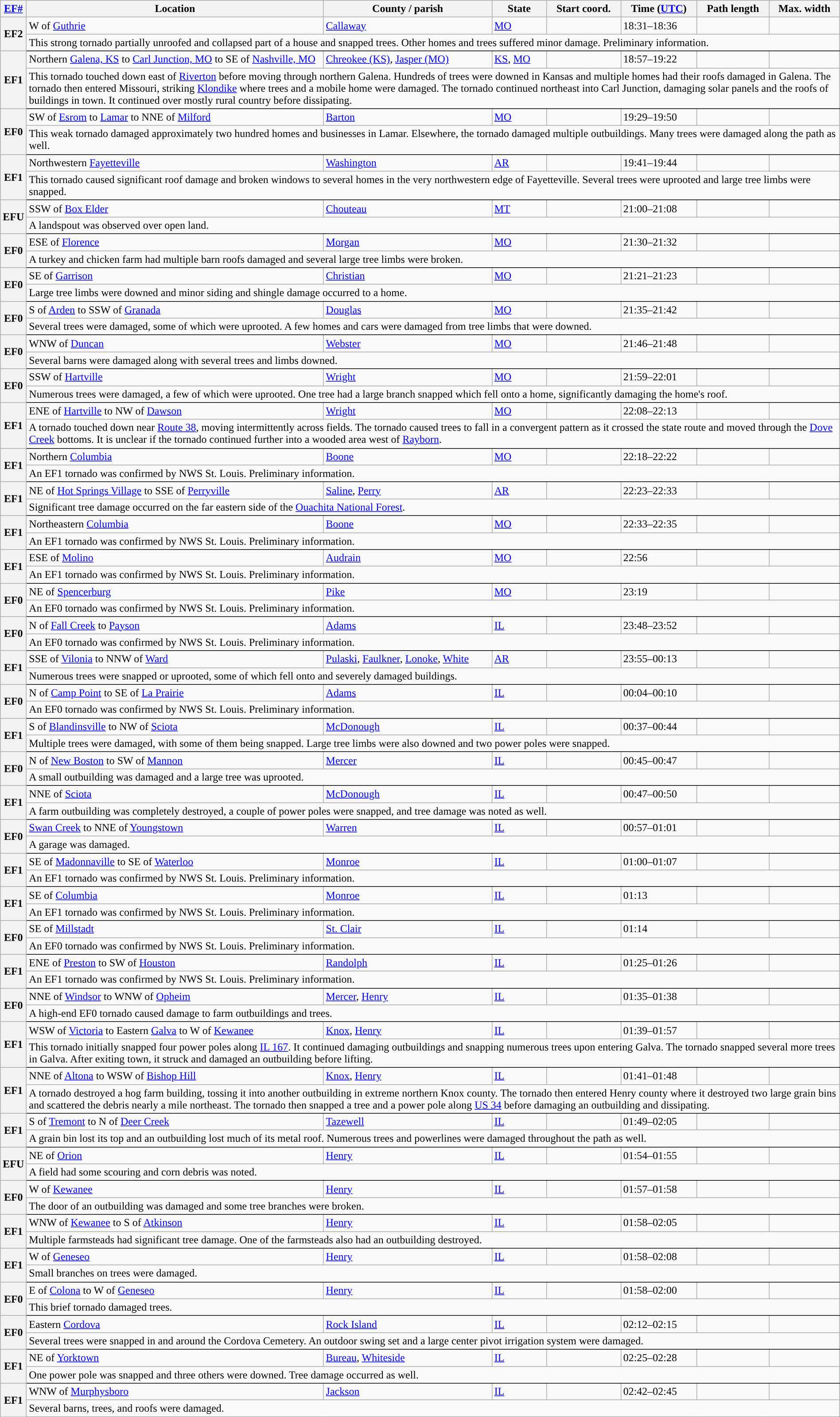<table class="wikitable sortable" style="width:100%;">
<tr>
<th scope="col" width="2%" align="center"><a href='#'>EF#</a></th>
<th scope="col" align="center" class="unsortable">Location</th>
<th scope="col" align="center" class="unsortable">County / parish</th>
<th scope="col" align="center">State</th>
<th scope="col" align="center">Start coord.</th>
<th scope="col" align="center">Time (<a href='#'>UTC</a>)</th>
<th scope="col" align="center">Path length</th>
<th scope="col" align="center">Max. width</th>
</tr>
<tr>
<th scope="row" rowspan="2" style="background-color:#">EF2</th>
<td>W of <a href='#'>Guthrie</a></td>
<td><a href='#'>Callaway</a></td>
<td><a href='#'>MO</a></td>
<td></td>
<td>18:31–18:36</td>
<td></td>
<td></td>
</tr>
<tr class="expand-child">
<td colspan="8" style=" border-bottom: 1px solid black;">This strong tornado partially unroofed and collapsed part of a house and snapped trees. Other homes and trees suffered minor damage. Preliminary information.</td>
</tr>
<tr>
<th scope="row" rowspan="2" style="background-color:#">EF1</th>
<td>Northern <a href='#'>Galena, KS</a> to <a href='#'>Carl Junction, MO</a> to SE of <a href='#'>Nashville, MO</a></td>
<td><a href='#'>Chreokee (KS)</a>, <a href='#'>Jasper (MO)</a></td>
<td><a href='#'>KS</a>, <a href='#'>MO</a></td>
<td></td>
<td>18:57–19:22</td>
<td></td>
<td></td>
</tr>
<tr class="expand-child">
<td colspan="8" style=" border-bottom: 1px solid black;">This tornado touched down east of <a href='#'>Riverton</a> before moving through northern Galena. Hundreds of trees were downed in Kansas and multiple homes had their roofs damaged in Galena. The tornado then entered Missouri, striking <a href='#'>Klondike</a> where trees and a mobile home were damaged. The tornado continued northeast into Carl Junction, damaging solar panels and the roofs of buildings in town. It continued over mostly rural country before dissipating.</td>
</tr>
<tr>
<th scope="row" rowspan="2" style="background-color:#">EF0</th>
<td>SW of <a href='#'>Esrom</a> to <a href='#'>Lamar</a> to NNE of <a href='#'>Milford</a></td>
<td><a href='#'>Barton</a></td>
<td><a href='#'>MO</a></td>
<td></td>
<td>19:29–19:50</td>
<td></td>
<td></td>
</tr>
<tr class="expand-child">
<td colspan="8" style=" border-bottom: 1px solid black;">This weak tornado damaged approximately two hundred homes and businesses in Lamar. Elsewhere, the tornado damaged multiple outbuildings. Many trees were damaged along the path as well.</td>
</tr>
<tr>
<th scope="row" rowspan="2" style="background-color:#">EF1</th>
<td>Northwestern <a href='#'>Fayetteville</a></td>
<td><a href='#'>Washington</a></td>
<td><a href='#'>AR</a></td>
<td></td>
<td>19:41–19:44</td>
<td></td>
<td></td>
</tr>
<tr class="expand-child">
<td colspan="8" style=" border-bottom: 1px solid black;">This tornado caused significant roof damage and broken windows to several homes in the very northwestern edge of Fayetteville. Several trees were uprooted and large tree limbs were snapped.</td>
</tr>
<tr>
<th scope="row" rowspan="2" style="background-color:#">EFU</th>
<td>SSW of <a href='#'>Box Elder</a></td>
<td><a href='#'>Chouteau</a></td>
<td><a href='#'>MT</a></td>
<td></td>
<td>21:00–21:08</td>
<td></td>
<td></td>
</tr>
<tr class="expand-child">
<td colspan="8" style=" border-bottom: 1px solid black;">A landspout was observed over open land.</td>
</tr>
<tr>
<th scope="row" rowspan="2" style="background-color:#">EF0</th>
<td>ESE of <a href='#'>Florence</a></td>
<td><a href='#'>Morgan</a></td>
<td><a href='#'>MO</a></td>
<td></td>
<td>21:30–21:32</td>
<td></td>
<td></td>
</tr>
<tr class="expand-child">
<td colspan="8" style=" border-bottom: 1px solid black;">A turkey and chicken farm had multiple barn roofs damaged and several large tree limbs were broken.</td>
</tr>
<tr>
<th scope="row" rowspan="2" style="background-color:#">EF0</th>
<td>SE of <a href='#'>Garrison</a></td>
<td><a href='#'>Christian</a></td>
<td><a href='#'>MO</a></td>
<td></td>
<td>21:21–21:23</td>
<td></td>
<td></td>
</tr>
<tr class="expand-child">
<td colspan="8" style=" border-bottom: 1px solid black;">Large tree limbs were downed and minor siding and shingle damage occurred to a home.</td>
</tr>
<tr>
<th scope="row" rowspan="2" style="background-color:#">EF0</th>
<td>S of <a href='#'>Arden</a> to SSW of <a href='#'>Granada</a></td>
<td><a href='#'>Douglas</a></td>
<td><a href='#'>MO</a></td>
<td></td>
<td>21:35–21:42</td>
<td></td>
<td></td>
</tr>
<tr class="expand-child">
<td colspan="8" style=" border-bottom: 1px solid black;">Several trees were damaged, some of which were uprooted. A few homes and cars were damaged from tree limbs that were downed.</td>
</tr>
<tr>
<th scope="row" rowspan="2" style="background-color:#">EF0</th>
<td>WNW of <a href='#'>Duncan</a></td>
<td><a href='#'>Webster</a></td>
<td><a href='#'>MO</a></td>
<td></td>
<td>21:46–21:48</td>
<td></td>
<td></td>
</tr>
<tr class="expand-child">
<td colspan="8" style=" border-bottom: 1px solid black;">Several barns were damaged along with several trees and limbs downed.</td>
</tr>
<tr>
<th scope="row" rowspan="2" style="background-color:#">EF0</th>
<td>SSW of <a href='#'>Hartville</a></td>
<td><a href='#'>Wright</a></td>
<td><a href='#'>MO</a></td>
<td></td>
<td>21:59–22:01</td>
<td></td>
<td></td>
</tr>
<tr class="expand-child">
<td colspan="8" style=" border-bottom: 1px solid black;">Numerous trees were damaged, a few of which were uprooted. One tree had a large branch snapped which fell onto a home, significantly damaging the home's roof.</td>
</tr>
<tr>
<th scope="row" rowspan="2" style="background-color:#">EF1</th>
<td>ENE of <a href='#'>Hartville</a> to NW of <a href='#'>Dawson</a></td>
<td><a href='#'>Wright</a></td>
<td><a href='#'>MO</a></td>
<td></td>
<td>22:08–22:13</td>
<td></td>
<td></td>
</tr>
<tr class="expand-child">
<td colspan="8" style=" border-bottom: 1px solid black;">A tornado touched down near <a href='#'>Route 38</a>, moving intermittently across fields. The tornado caused trees to fall in a convergent pattern as it crossed the state route and moved through the <a href='#'>Dove Creek</a> bottoms. It is unclear if the tornado continued further into a wooded area west of <a href='#'>Rayborn</a>.</td>
</tr>
<tr>
<th scope="row" rowspan="2" style="background-color:#">EF1</th>
<td>Northern <a href='#'>Columbia</a></td>
<td><a href='#'>Boone</a></td>
<td><a href='#'>MO</a></td>
<td></td>
<td>22:18–22:22</td>
<td></td>
<td></td>
</tr>
<tr class="expand-child">
<td colspan="8" style=" border-bottom: 1px solid black;">An EF1 tornado was confirmed by NWS St. Louis. Preliminary information.</td>
</tr>
<tr>
<th scope="row" rowspan="2" style="background-color:#">EF1</th>
<td>NE of <a href='#'>Hot Springs Village</a> to SSE of <a href='#'>Perryville</a></td>
<td><a href='#'>Saline</a>, <a href='#'>Perry</a></td>
<td><a href='#'>AR</a></td>
<td></td>
<td>22:23–22:33</td>
<td></td>
<td></td>
</tr>
<tr class="expand-child">
<td colspan="8" style=" border-bottom: 1px solid black;">Significant tree damage occurred on the far eastern side of the <a href='#'>Ouachita National Forest</a>.</td>
</tr>
<tr>
<th scope="row" rowspan="2" style="background-color:#">EF1</th>
<td>Northeastern <a href='#'>Columbia</a></td>
<td><a href='#'>Boone</a></td>
<td><a href='#'>MO</a></td>
<td></td>
<td>22:33–22:35</td>
<td></td>
<td></td>
</tr>
<tr class="expand-child">
<td colspan="8" style=" border-bottom: 1px solid black;">An EF1 tornado was confirmed by NWS St. Louis. Preliminary information.</td>
</tr>
<tr>
<th scope="row" rowspan="2" style="background-color:#">EF1</th>
<td>ESE of <a href='#'>Molino</a></td>
<td><a href='#'>Audrain</a></td>
<td><a href='#'>MO</a></td>
<td></td>
<td>22:56</td>
<td></td>
<td></td>
</tr>
<tr class="expand-child">
<td colspan="8" style=" border-bottom: 1px solid black;">An EF1 tornado was confirmed by NWS St. Louis. Preliminary information.</td>
</tr>
<tr>
<th scope="row" rowspan="2" style="background-color:#">EF0</th>
<td>NE of <a href='#'>Spencerburg</a></td>
<td><a href='#'>Pike</a></td>
<td><a href='#'>MO</a></td>
<td></td>
<td>23:19</td>
<td></td>
<td></td>
</tr>
<tr class="expand-child">
<td colspan="8" style=" border-bottom: 1px solid black;">An EF0 tornado was confirmed by NWS St. Louis. Preliminary information.</td>
</tr>
<tr>
<th scope="row" rowspan="2" style="background-color:#">EF0</th>
<td>N of <a href='#'>Fall Creek</a> to <a href='#'>Payson</a></td>
<td><a href='#'>Adams</a></td>
<td><a href='#'>IL</a></td>
<td></td>
<td>23:48–23:52</td>
<td></td>
<td></td>
</tr>
<tr class="expand-child">
<td colspan="8" style=" border-bottom: 1px solid black;">An EF0 tornado was confirmed by NWS St. Louis. Preliminary information.</td>
</tr>
<tr>
<th scope="row" rowspan="2" style="background-color:#">EF1</th>
<td>SSE of <a href='#'>Vilonia</a> to NNW of <a href='#'>Ward</a></td>
<td><a href='#'>Pulaski</a>, <a href='#'>Faulkner</a>, <a href='#'>Lonoke</a>, <a href='#'>White</a></td>
<td><a href='#'>AR</a></td>
<td></td>
<td>23:55–00:13</td>
<td></td>
<td></td>
</tr>
<tr class="expand-child">
<td colspan="8" style=" border-bottom: 1px solid black;">Numerous trees were snapped or uprooted, some of which fell onto and severely damaged buildings.</td>
</tr>
<tr>
<th scope="row" rowspan="2" style="background-color:#">EF0</th>
<td>N of <a href='#'>Camp Point</a> to SE of <a href='#'>La Prairie</a></td>
<td><a href='#'>Adams</a></td>
<td><a href='#'>IL</a></td>
<td></td>
<td>00:04–00:10</td>
<td></td>
<td></td>
</tr>
<tr class="expand-child">
<td colspan="8" style=" border-bottom: 1px solid black;">An EF0 tornado was confirmed by NWS St. Louis. Preliminary information.</td>
</tr>
<tr>
<th scope="row" rowspan="2" style="background-color:#">EF1</th>
<td>S of <a href='#'>Blandinsville</a> to NW of <a href='#'>Sciota</a></td>
<td><a href='#'>McDonough</a></td>
<td><a href='#'>IL</a></td>
<td></td>
<td>00:37–00:44</td>
<td></td>
<td></td>
</tr>
<tr class="expand-child">
<td colspan="8" style=" border-bottom: 1px solid black;">Multiple trees were damaged, with some of them being snapped. Large tree limbs were also downed and two power poles were snapped.</td>
</tr>
<tr>
<th scope="row" rowspan="2" style="background-color:#">EF0</th>
<td>N of <a href='#'>New Boston</a> to SW of <a href='#'>Mannon</a></td>
<td><a href='#'>Mercer</a></td>
<td><a href='#'>IL</a></td>
<td></td>
<td>00:45–00:47</td>
<td></td>
<td></td>
</tr>
<tr class="expand-child">
<td colspan="8" style=" border-bottom: 1px solid black;">A small outbuilding was damaged and a large tree was uprooted.</td>
</tr>
<tr>
<th scope="row" rowspan="2" style="background-color:#">EF1</th>
<td>NNE of <a href='#'>Sciota</a></td>
<td><a href='#'>McDonough</a></td>
<td><a href='#'>IL</a></td>
<td></td>
<td>00:47–00:50</td>
<td></td>
<td></td>
</tr>
<tr class="expand-child">
<td colspan="8" style=" border-bottom: 1px solid black;">A farm outbuilding was completely destroyed, a couple of power poles were snapped, and tree damage was noted as well.</td>
</tr>
<tr>
<th scope="row" rowspan="2" style="background-color:#">EF0</th>
<td><a href='#'>Swan Creek</a> to NNE of <a href='#'>Youngstown</a></td>
<td><a href='#'>Warren</a></td>
<td><a href='#'>IL</a></td>
<td></td>
<td>00:57–01:01</td>
<td></td>
<td></td>
</tr>
<tr class="expand-child">
<td colspan="8" style=" border-bottom: 1px solid black;">A garage was damaged.</td>
</tr>
<tr>
<th scope="row" rowspan="2" style="background-color:#">EF1</th>
<td>SE of <a href='#'>Madonnaville</a> to SE of <a href='#'>Waterloo</a></td>
<td><a href='#'>Monroe</a></td>
<td><a href='#'>IL</a></td>
<td></td>
<td>01:00–01:07</td>
<td></td>
<td></td>
</tr>
<tr class="expand-child">
<td colspan="8" style=" border-bottom: 1px solid black;">An EF1 tornado was confirmed by NWS St. Louis. Preliminary information.</td>
</tr>
<tr>
<th scope="row" rowspan="2" style="background-color:#">EF1</th>
<td>SE of <a href='#'>Columbia</a></td>
<td><a href='#'>Monroe</a></td>
<td><a href='#'>IL</a></td>
<td></td>
<td>01:13</td>
<td></td>
<td></td>
</tr>
<tr class="expand-child">
<td colspan="8" style=" border-bottom: 1px solid black;">An EF1 tornado was confirmed by NWS St. Louis. Preliminary information.</td>
</tr>
<tr>
<th scope="row" rowspan="2" style="background-color:#">EF0</th>
<td>SE of <a href='#'>Millstadt</a></td>
<td><a href='#'>St. Clair</a></td>
<td><a href='#'>IL</a></td>
<td></td>
<td>01:14</td>
<td></td>
<td></td>
</tr>
<tr class="expand-child">
<td colspan="8" style=" border-bottom: 1px solid black;">An EF0 tornado was confirmed by NWS St. Louis. Preliminary information.</td>
</tr>
<tr>
<th scope="row" rowspan="2" style="background-color:#">EF1</th>
<td>ENE of <a href='#'>Preston</a> to SW of <a href='#'>Houston</a></td>
<td><a href='#'>Randolph</a></td>
<td><a href='#'>IL</a></td>
<td></td>
<td>01:25–01:26</td>
<td></td>
<td></td>
</tr>
<tr class="expand-child">
<td colspan="8" style=" border-bottom: 1px solid black;">An EF1 tornado was confirmed by NWS St. Louis. Preliminary information.</td>
</tr>
<tr>
<th scope="row" rowspan="2" style="background-color:#">EF0</th>
<td>NNE of <a href='#'>Windsor</a> to WNW of <a href='#'>Opheim</a></td>
<td><a href='#'>Mercer</a>, <a href='#'>Henry</a></td>
<td><a href='#'>IL</a></td>
<td></td>
<td>01:35–01:38</td>
<td></td>
<td></td>
</tr>
<tr class="expand-child">
<td colspan="8" style=" border-bottom: 1px solid black;">A high-end EF0 tornado caused damage to farm outbuildings and trees.</td>
</tr>
<tr>
<th scope="row" rowspan="2" style="background-color:#">EF1</th>
<td>WSW of <a href='#'>Victoria</a> to Eastern <a href='#'>Galva</a> to W of <a href='#'>Kewanee</a></td>
<td><a href='#'>Knox</a>, <a href='#'>Henry</a></td>
<td><a href='#'>IL</a></td>
<td></td>
<td>01:39–01:57</td>
<td></td>
<td></td>
</tr>
<tr class="expand-child">
<td colspan="8" style=" border-bottom: 1px solid black;">This tornado initially snapped four power poles along <a href='#'>IL 167</a>. It continued damaging outbuildings and snapping numerous trees upon entering Galva. The tornado snapped several more trees in Galva. After exiting town, it struck and damaged an outbuilding before lifting.</td>
</tr>
<tr>
<th scope="row" rowspan="2" style="background-color:#">EF1</th>
<td>NNE of <a href='#'>Altona</a> to WSW of <a href='#'>Bishop Hill</a></td>
<td><a href='#'>Knox</a>, <a href='#'>Henry</a></td>
<td><a href='#'>IL</a></td>
<td></td>
<td>01:41–01:48</td>
<td></td>
<td></td>
</tr>
<tr class="expand-child">
<td colspan="8" style=" border-bottom: 1px solid black;">A tornado destroyed a hog farm building, tossing it into another outbuilding in extreme northern Knox county. The tornado then entered Henry county where it destroyed two large grain bins and scattered the debris nearly a mile northeast. The tornado then snapped a tree and a power pole along <a href='#'>US 34</a> before damaging an outbuilding and dissipating.</td>
</tr>
<tr>
<th scope="row" rowspan="2" style="background-color:#">EF1</th>
<td>S of <a href='#'>Tremont</a> to N of <a href='#'>Deer Creek</a></td>
<td><a href='#'>Tazewell</a></td>
<td><a href='#'>IL</a></td>
<td></td>
<td>01:49–02:05</td>
<td></td>
<td></td>
</tr>
<tr class="expand-child">
<td colspan="8" style=" border-bottom: 1px solid black;">A grain bin lost its top and an outbuilding lost much of its metal roof. Numerous trees and powerlines were damaged throughout the path as well.</td>
</tr>
<tr>
<th scope="row" rowspan="2" style="background-color:#">EFU</th>
<td>NE of <a href='#'>Orion</a></td>
<td><a href='#'>Henry</a></td>
<td><a href='#'>IL</a></td>
<td></td>
<td>01:54–01:55</td>
<td></td>
<td></td>
</tr>
<tr class="expand-child">
<td colspan="8" style=" border-bottom: 1px solid black;">A field had some scouring and corn debris was noted.</td>
</tr>
<tr>
<th scope="row" rowspan="2" style="background-color:#">EF0</th>
<td>W of <a href='#'>Kewanee</a></td>
<td><a href='#'>Henry</a></td>
<td><a href='#'>IL</a></td>
<td></td>
<td>01:57–01:58</td>
<td></td>
<td></td>
</tr>
<tr class="expand-child">
<td colspan="8" style=" border-bottom: 1px solid black;">The door of an outbuilding was damaged and some tree branches were broken.</td>
</tr>
<tr>
<th scope="row" rowspan="2" style="background-color:#">EF1</th>
<td>WNW of <a href='#'>Kewanee</a> to S of <a href='#'>Atkinson</a></td>
<td><a href='#'>Henry</a></td>
<td><a href='#'>IL</a></td>
<td></td>
<td>01:58–02:05</td>
<td></td>
<td></td>
</tr>
<tr class="expand-child">
<td colspan="8" style=" border-bottom: 1px solid black;">Multiple farmsteads had significant tree damage. One of the farmsteads also had an outbuilding destroyed.</td>
</tr>
<tr>
<th scope="row" rowspan="2" style="background-color:#">EF1</th>
<td>W of <a href='#'>Geneseo</a></td>
<td><a href='#'>Henry</a></td>
<td><a href='#'>IL</a></td>
<td></td>
<td>01:58–02:08</td>
<td></td>
<td></td>
</tr>
<tr class="expand-child">
<td colspan="8" style=" border-bottom: 1px solid black;">Small branches on trees were damaged.</td>
</tr>
<tr>
<th scope="row" rowspan="2" style="background-color:#">EF0</th>
<td>E of <a href='#'>Colona</a> to W of <a href='#'>Geneseo</a></td>
<td><a href='#'>Henry</a></td>
<td><a href='#'>IL</a></td>
<td></td>
<td>01:58–02:00</td>
<td></td>
<td></td>
</tr>
<tr class="expand-child">
<td colspan="8" style=" border-bottom: 1px solid black;">This brief tornado damaged trees.</td>
</tr>
<tr>
<th scope="row" rowspan="2" style="background-color:#">EF0</th>
<td>Eastern <a href='#'>Cordova</a></td>
<td><a href='#'>Rock Island</a></td>
<td><a href='#'>IL</a></td>
<td></td>
<td>02:12–02:15</td>
<td></td>
<td></td>
</tr>
<tr class="expand-child">
<td colspan="8" style=" border-bottom: 1px solid black;">Several trees were snapped in and around the Cordova Cemetery. An outdoor swing set and a large center pivot irrigation system were damaged.</td>
</tr>
<tr>
<th scope="row" rowspan="2" style="background-color:#">EF1</th>
<td>NE of <a href='#'>Yorktown</a></td>
<td><a href='#'>Bureau</a>, <a href='#'>Whiteside</a></td>
<td><a href='#'>IL</a></td>
<td></td>
<td>02:25–02:28</td>
<td></td>
<td></td>
</tr>
<tr class="expand-child">
<td colspan="8" style=" border-bottom: 1px solid black;">One power pole was snapped and three others were downed. Tree damage occurred as well.</td>
</tr>
<tr>
<th scope="row" rowspan="2" style="background-color:#">EF1</th>
<td>WNW of <a href='#'>Murphysboro</a></td>
<td><a href='#'>Jackson</a></td>
<td><a href='#'>IL</a></td>
<td></td>
<td>02:42–02:45</td>
<td></td>
<td></td>
</tr>
<tr class="expand-child">
<td colspan="8" style=" border-bottom: 1px solid black;">Several barns, trees, and roofs were damaged.</td>
</tr>
<tr>
</tr>
</table>
